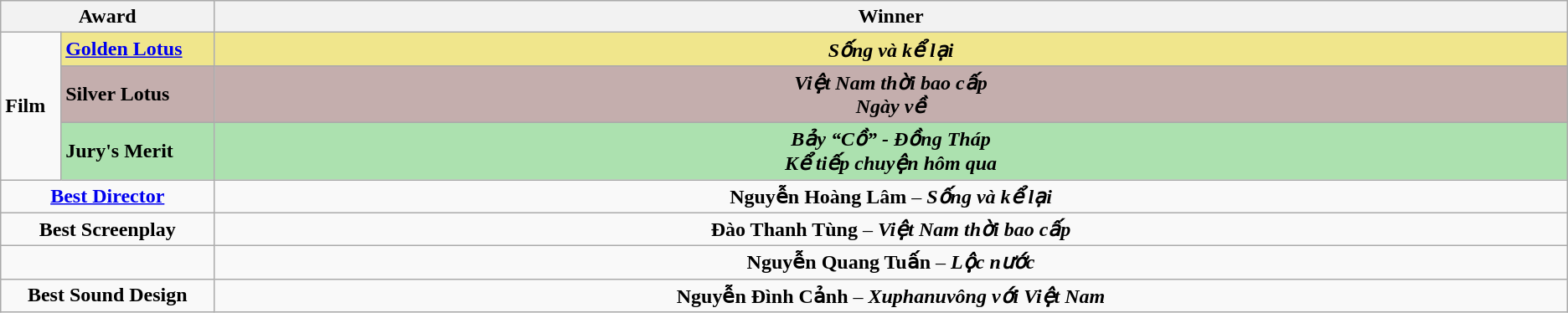<table class=wikitable>
<tr>
<th width="12%" colspan="2">Award</th>
<th width="76%">Winner</th>
</tr>
<tr>
<td rowspan="3"><strong>Film</strong></td>
<td style="background:#F0E68C"><strong><a href='#'>Golden Lotus</a></strong></td>
<td style="background:#F0E68C" align=center><strong><em>Sống và kể lại</em></strong></td>
</tr>
<tr>
<td style="background:#C4AEAD"><strong>Silver Lotus</strong></td>
<td style="background:#C4AEAD" align=center><strong><em>Việt Nam thời bao cấp</em></strong><br><strong><em>Ngày về</em></strong></td>
</tr>
<tr>
<td style="background:#ACE1AF"><strong>Jury's Merit</strong></td>
<td style="background:#ACE1AF" align=center><strong><em>Bảy “Cồ” - Đồng Tháp</em></strong><br><strong><em>Kể tiếp chuyện hôm qua</em></strong></td>
</tr>
<tr>
<td colspan="2" align=center><strong><a href='#'>Best Director</a></strong></td>
<td align=center><strong>Nguyễn Hoàng Lâm</strong> – <strong><em>Sống và kể lại</em></strong></td>
</tr>
<tr>
<td colspan="2" align=center><strong>Best Screenplay</strong></td>
<td align=center><strong>Đào Thanh Tùng</strong> – <strong><em>Việt Nam thời bao cấp</em></strong></td>
</tr>
<tr>
<td colspan="2" align=center><strong></strong></td>
<td align=center><strong>Nguyễn Quang Tuấn</strong> – <strong><em>Lộc nước</em></strong></td>
</tr>
<tr>
<td colspan="2" align=center><strong>Best Sound Design</strong></td>
<td align=center><strong>Nguyễn Đình Cảnh</strong> – <strong><em>Xuphanuvông với Việt Nam</em></strong></td>
</tr>
</table>
